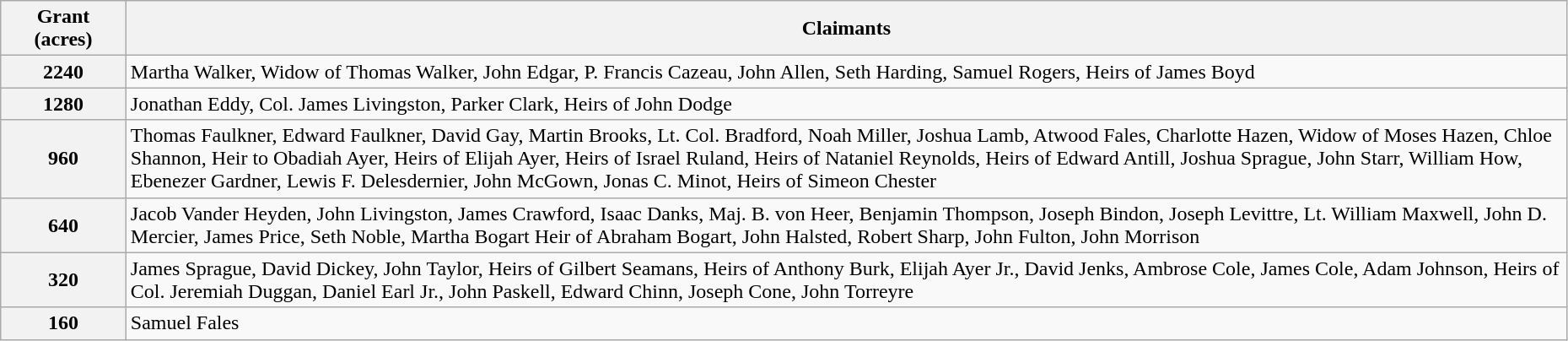<table class="wikitable" style="width:98%">
<tr>
<th width = 8%><strong>Grant</strong><br>(acres)</th>
<th><strong>Claimants</strong></th>
</tr>
<tr ->
<th>2240</th>
<td>Martha Walker, Widow of Thomas Walker, John Edgar, P. Francis Cazeau, John Allen, Seth Harding, Samuel Rogers, Heirs of James Boyd</td>
</tr>
<tr ->
<th>1280</th>
<td>Jonathan Eddy, Col. James Livingston, Parker Clark, Heirs of John Dodge</td>
</tr>
<tr ->
<th>960</th>
<td>Thomas Faulkner, Edward Faulkner, David Gay, Martin Brooks, Lt. Col. Bradford, Noah Miller, Joshua Lamb, Atwood Fales, Charlotte Hazen, Widow of Moses Hazen, Chloe Shannon, Heir to Obadiah Ayer, Heirs of Elijah Ayer, Heirs of Israel Ruland, Heirs of Nataniel Reynolds, Heirs of Edward Antill, Joshua Sprague, John Starr, William How, Ebenezer Gardner, Lewis F. Delesdernier, John McGown, Jonas C. Minot, Heirs of Simeon Chester</td>
</tr>
<tr ->
<th>640</th>
<td>Jacob Vander Heyden, John Livingston, James Crawford, Isaac Danks, Maj. B. von Heer, Benjamin Thompson, Joseph Bindon, Joseph Levittre, Lt. William Maxwell, John D. Mercier, James Price, Seth Noble, Martha Bogart Heir of Abraham Bogart, John Halsted, Robert Sharp, John Fulton, John Morrison</td>
</tr>
<tr ->
<th>320</th>
<td>James Sprague, David Dickey, John Taylor, Heirs of Gilbert Seamans, Heirs of Anthony Burk, Elijah Ayer Jr., David Jenks, Ambrose Cole, James Cole, Adam Johnson, Heirs of Col. Jeremiah Duggan, Daniel Earl Jr., John Paskell, Edward Chinn, Joseph Cone, John Torreyre</td>
</tr>
<tr ->
<th>160</th>
<td>Samuel Fales</td>
</tr>
</table>
